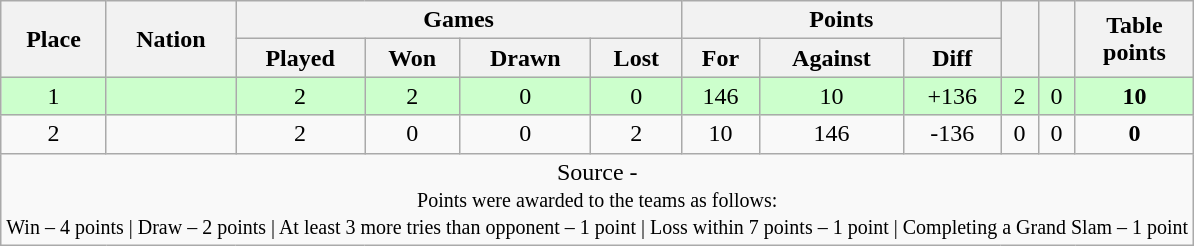<table class="wikitable" style="text-align:center">
<tr>
<th rowspan="2">Place</th>
<th rowspan="2">Nation</th>
<th colspan="4">Games</th>
<th colspan="3">Points</th>
<th rowspan="2"></th>
<th rowspan="2"></th>
<th rowspan="2">Table<br>points</th>
</tr>
<tr>
<th>Played</th>
<th>Won</th>
<th>Drawn</th>
<th>Lost</th>
<th>For</th>
<th>Against</th>
<th>Diff</th>
</tr>
<tr bgcolor="#cfc">
<td>1</td>
<td style="text-align:left"></td>
<td>2</td>
<td>2</td>
<td>0</td>
<td>0</td>
<td>146</td>
<td>10</td>
<td>+136</td>
<td>2</td>
<td>0</td>
<td><strong>10</strong></td>
</tr>
<tr>
<td>2</td>
<td style="text-align:left"></td>
<td>2</td>
<td>0</td>
<td>0</td>
<td>2</td>
<td>10</td>
<td>146</td>
<td>-136</td>
<td>0</td>
<td>0</td>
<td><strong>0</strong></td>
</tr>
<tr>
<td colspan="100%" style="text-align:center">Source -<br><small>Points were awarded to the teams as follows:<br>Win – 4 points | Draw – 2 points | At least 3 more tries than opponent – 1 point | Loss within 7 points – 1 point | Completing a Grand Slam – 1 point</small></td>
</tr>
</table>
